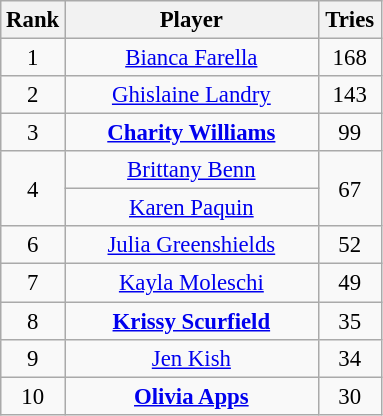<table class="wikitable" style="font-size:95%; text-align:center;">
<tr>
<th style="width:25px;">Rank</th>
<th style="width:162px;">Player</th>
<th style="width:35px;">Tries</th>
</tr>
<tr>
<td>1</td>
<td><a href='#'>Bianca Farella</a></td>
<td>168</td>
</tr>
<tr>
<td>2</td>
<td><a href='#'>Ghislaine Landry</a></td>
<td>143</td>
</tr>
<tr>
<td>3</td>
<td><strong><a href='#'>Charity Williams</a></strong></td>
<td>99</td>
</tr>
<tr>
<td rowspan=2>4</td>
<td><a href='#'>Brittany Benn</a></td>
<td rowspan=2>67</td>
</tr>
<tr>
<td><a href='#'>Karen Paquin</a></td>
</tr>
<tr>
<td>6</td>
<td><a href='#'>Julia Greenshields</a></td>
<td>52</td>
</tr>
<tr>
<td>7</td>
<td><a href='#'>Kayla Moleschi</a></td>
<td>49</td>
</tr>
<tr>
<td>8</td>
<td><strong><a href='#'>Krissy Scurfield</a></strong></td>
<td>35</td>
</tr>
<tr>
<td>9</td>
<td><a href='#'>Jen Kish</a></td>
<td>34</td>
</tr>
<tr>
<td>10</td>
<td><strong><a href='#'>Olivia Apps</a></strong></td>
<td>30</td>
</tr>
</table>
